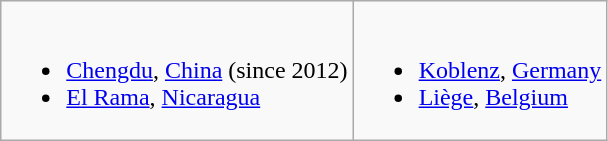<table class="wikitable">
<tr valign="top">
<td><br><ul><li> <a href='#'>Chengdu</a>, <a href='#'>China</a> (since 2012)</li><li> <a href='#'>El Rama</a>, <a href='#'>Nicaragua</a></li></ul></td>
<td><br><ul><li> <a href='#'>Koblenz</a>, <a href='#'>Germany</a></li><li> <a href='#'>Liège</a>, <a href='#'>Belgium</a></li></ul></td>
</tr>
</table>
